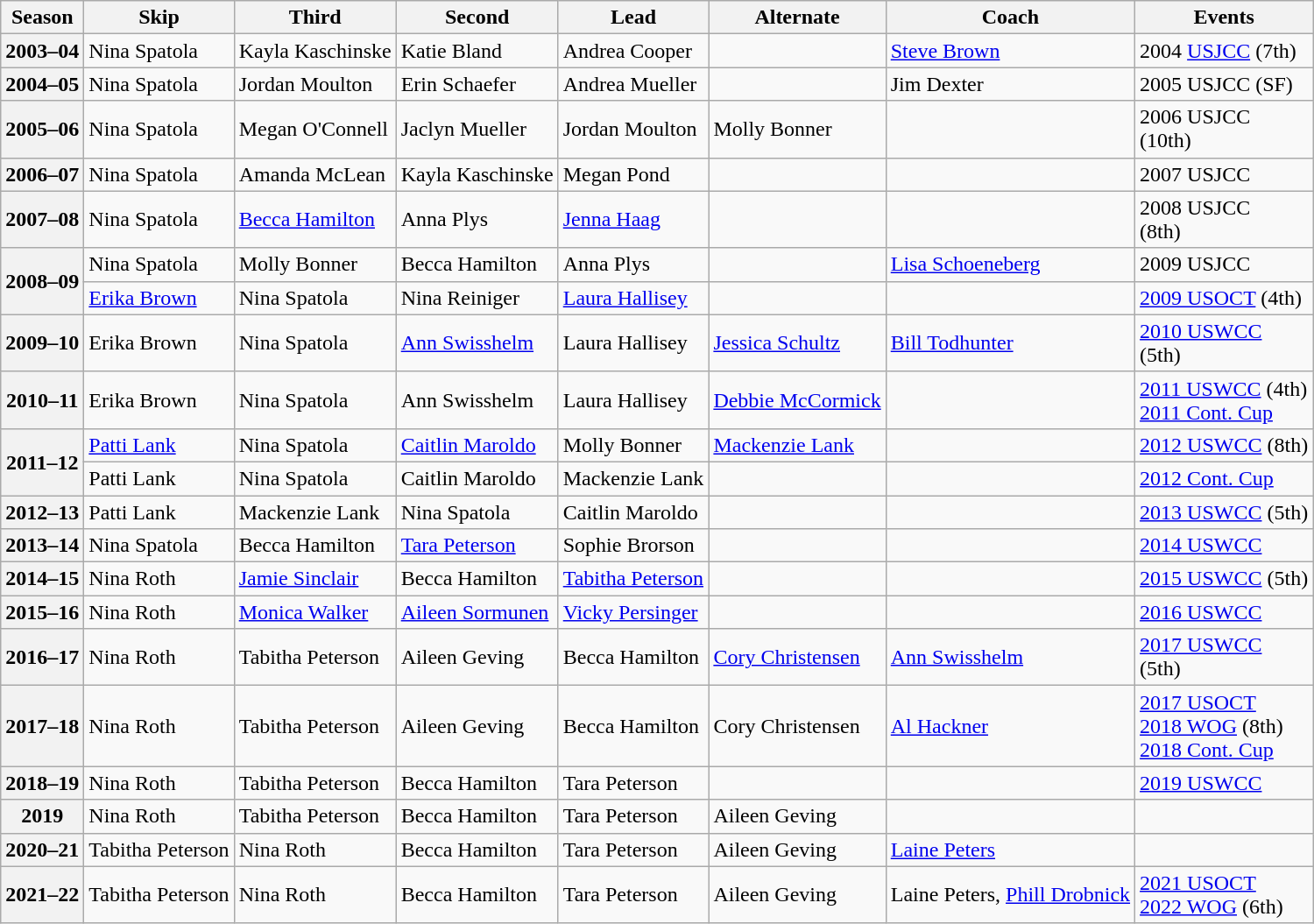<table class="wikitable">
<tr>
<th scope="col">Season</th>
<th scope="col">Skip</th>
<th scope="col">Third</th>
<th scope="col">Second</th>
<th scope="col">Lead</th>
<th scope="col">Alternate</th>
<th scope="col">Coach</th>
<th scope="col">Events</th>
</tr>
<tr>
<th scope="row">2003–04</th>
<td>Nina Spatola</td>
<td>Kayla Kaschinske</td>
<td>Katie Bland</td>
<td>Andrea Cooper</td>
<td></td>
<td><a href='#'>Steve Brown</a></td>
<td>2004 <a href='#'>USJCC</a> (7th)</td>
</tr>
<tr>
<th scope="row">2004–05</th>
<td>Nina Spatola</td>
<td>Jordan Moulton</td>
<td>Erin Schaefer</td>
<td>Andrea Mueller</td>
<td></td>
<td>Jim Dexter</td>
<td>2005 USJCC (SF)</td>
</tr>
<tr>
<th scope="row">2005–06</th>
<td>Nina Spatola</td>
<td>Megan O'Connell</td>
<td>Jaclyn Mueller</td>
<td>Jordan Moulton</td>
<td>Molly Bonner</td>
<td></td>
<td>2006 USJCC <br> (10th)</td>
</tr>
<tr>
<th scope="row">2006–07</th>
<td>Nina Spatola</td>
<td>Amanda McLean</td>
<td>Kayla Kaschinske</td>
<td>Megan Pond</td>
<td></td>
<td></td>
<td>2007 USJCC </td>
</tr>
<tr>
<th scope="row">2007–08</th>
<td>Nina Spatola</td>
<td><a href='#'>Becca Hamilton</a></td>
<td>Anna Plys</td>
<td><a href='#'>Jenna Haag</a></td>
<td></td>
<td></td>
<td>2008 USJCC <br> (8th)</td>
</tr>
<tr>
<th scope="row" rowspan=2>2008–09</th>
<td>Nina Spatola</td>
<td>Molly Bonner</td>
<td>Becca Hamilton</td>
<td>Anna Plys</td>
<td></td>
<td><a href='#'>Lisa Schoeneberg</a></td>
<td>2009 USJCC </td>
</tr>
<tr>
<td><a href='#'>Erika Brown</a></td>
<td>Nina Spatola</td>
<td>Nina Reiniger</td>
<td><a href='#'>Laura Hallisey</a></td>
<td></td>
<td></td>
<td><a href='#'>2009 USOCT</a> (4th)</td>
</tr>
<tr>
<th scope="row">2009–10</th>
<td>Erika Brown</td>
<td>Nina Spatola</td>
<td><a href='#'>Ann Swisshelm</a></td>
<td>Laura Hallisey</td>
<td><a href='#'>Jessica Schultz</a></td>
<td><a href='#'>Bill Todhunter</a></td>
<td><a href='#'>2010 USWCC</a> <br> (5th)</td>
</tr>
<tr>
<th scope="row">2010–11</th>
<td>Erika Brown</td>
<td>Nina Spatola</td>
<td>Ann Swisshelm</td>
<td>Laura Hallisey</td>
<td><a href='#'>Debbie McCormick</a></td>
<td></td>
<td><a href='#'>2011 USWCC</a> (4th)<br><a href='#'>2011 Cont. Cup</a></td>
</tr>
<tr>
<th scope="row" rowspan=2>2011–12</th>
<td><a href='#'>Patti Lank</a></td>
<td>Nina Spatola</td>
<td><a href='#'>Caitlin Maroldo</a></td>
<td>Molly Bonner</td>
<td><a href='#'>Mackenzie Lank</a></td>
<td></td>
<td><a href='#'>2012 USWCC</a> (8th)</td>
</tr>
<tr>
<td>Patti Lank</td>
<td>Nina Spatola</td>
<td>Caitlin Maroldo</td>
<td>Mackenzie Lank</td>
<td></td>
<td></td>
<td><a href='#'>2012 Cont. Cup</a></td>
</tr>
<tr>
<th scope="row">2012–13</th>
<td>Patti Lank</td>
<td>Mackenzie Lank</td>
<td>Nina Spatola</td>
<td>Caitlin Maroldo</td>
<td></td>
<td></td>
<td><a href='#'>2013 USWCC</a> (5th)</td>
</tr>
<tr>
<th scope="row">2013–14</th>
<td>Nina Spatola</td>
<td>Becca Hamilton</td>
<td><a href='#'>Tara Peterson</a></td>
<td>Sophie Brorson</td>
<td></td>
<td></td>
<td><a href='#'>2014 USWCC</a> </td>
</tr>
<tr>
<th scope="row">2014–15</th>
<td>Nina Roth</td>
<td><a href='#'>Jamie Sinclair</a></td>
<td>Becca Hamilton</td>
<td><a href='#'>Tabitha Peterson</a></td>
<td></td>
<td></td>
<td><a href='#'>2015 USWCC</a> (5th)</td>
</tr>
<tr>
<th scope="row">2015–16</th>
<td>Nina Roth</td>
<td><a href='#'>Monica Walker</a></td>
<td><a href='#'>Aileen Sormunen</a></td>
<td><a href='#'>Vicky Persinger</a></td>
<td></td>
<td></td>
<td><a href='#'>2016 USWCC</a> </td>
</tr>
<tr>
<th scope="row">2016–17</th>
<td>Nina Roth</td>
<td>Tabitha Peterson</td>
<td>Aileen Geving</td>
<td>Becca Hamilton</td>
<td><a href='#'>Cory Christensen</a></td>
<td><a href='#'>Ann Swisshelm</a></td>
<td><a href='#'>2017 USWCC</a> <br> (5th)</td>
</tr>
<tr>
<th scope="row">2017–18</th>
<td>Nina Roth</td>
<td>Tabitha Peterson</td>
<td>Aileen Geving</td>
<td>Becca Hamilton</td>
<td>Cory Christensen</td>
<td><a href='#'>Al Hackner</a></td>
<td><a href='#'>2017 USOCT</a> <br><a href='#'>2018 WOG</a> (8th)<br><a href='#'>2018 Cont. Cup</a></td>
</tr>
<tr>
<th scope="row">2018–19</th>
<td>Nina Roth</td>
<td>Tabitha Peterson</td>
<td>Becca Hamilton</td>
<td>Tara Peterson</td>
<td></td>
<td></td>
<td><a href='#'>2019 USWCC</a> </td>
</tr>
<tr>
<th scope="row">2019</th>
<td>Nina Roth</td>
<td>Tabitha Peterson</td>
<td>Becca Hamilton</td>
<td>Tara Peterson</td>
<td>Aileen Geving</td>
<td></td>
<td></td>
</tr>
<tr>
<th scope="row">2020–21</th>
<td>Tabitha Peterson</td>
<td>Nina Roth</td>
<td>Becca Hamilton</td>
<td>Tara Peterson</td>
<td>Aileen Geving</td>
<td><a href='#'>Laine Peters</a></td>
<td> </td>
</tr>
<tr>
<th scope="row">2021–22</th>
<td>Tabitha Peterson</td>
<td>Nina Roth</td>
<td>Becca Hamilton</td>
<td>Tara Peterson</td>
<td>Aileen Geving</td>
<td>Laine Peters, <a href='#'>Phill Drobnick</a></td>
<td><a href='#'>2021 USOCT</a>  <br> <a href='#'>2022 WOG</a> (6th)</td>
</tr>
</table>
